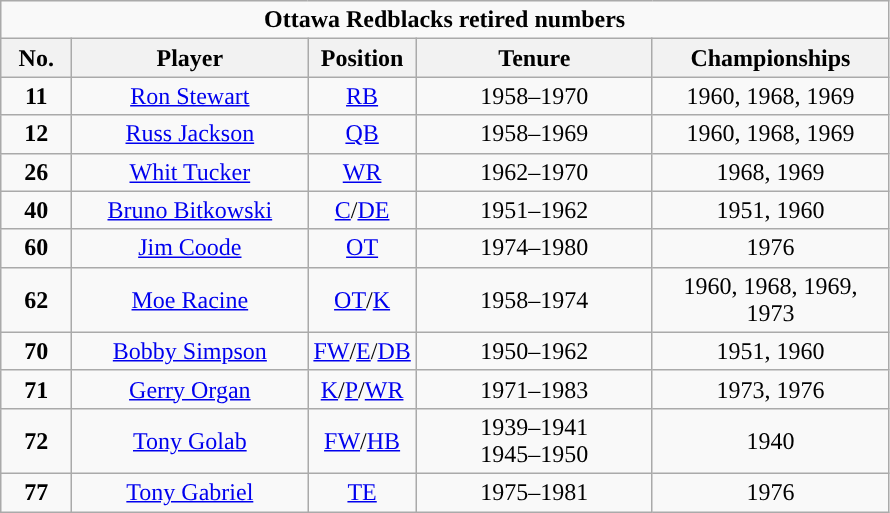<table class="wikitable floatleft" style="text-align:center">
<tr>
<td colspan="5"><strong>Ottawa Redblacks retired numbers</strong></td>
</tr>
<tr>
<th style="width:40px; ">No.</th>
<th style="width:150px; ">Player</th>
<th style="width:40px; ">Position</th>
<th style="width:150px; ">Tenure</th>
<th style="width:150px; ">Championships</th>
</tr>
<tr>
<td><strong>11</strong></td>
<td><a href='#'>Ron Stewart</a></td>
<td><a href='#'>RB</a></td>
<td>1958–1970</td>
<td>1960, 1968, 1969</td>
</tr>
<tr>
<td><strong>12</strong></td>
<td><a href='#'>Russ Jackson</a></td>
<td><a href='#'>QB</a></td>
<td>1958–1969</td>
<td>1960, 1968, 1969</td>
</tr>
<tr>
<td><strong>26</strong></td>
<td><a href='#'>Whit Tucker</a></td>
<td><a href='#'>WR</a></td>
<td>1962–1970</td>
<td>1968, 1969</td>
</tr>
<tr>
<td><strong>40</strong></td>
<td><a href='#'>Bruno Bitkowski</a></td>
<td><a href='#'>C</a>/<a href='#'>DE</a></td>
<td>1951–1962</td>
<td>1951, 1960</td>
</tr>
<tr>
<td><strong>60</strong></td>
<td><a href='#'>Jim Coode</a></td>
<td><a href='#'>OT</a></td>
<td>1974–1980</td>
<td>1976</td>
</tr>
<tr>
<td><strong>62</strong></td>
<td><a href='#'>Moe Racine</a></td>
<td><a href='#'>OT</a>/<a href='#'>K</a></td>
<td>1958–1974</td>
<td>1960, 1968, 1969, 1973</td>
</tr>
<tr>
<td><strong>70</strong></td>
<td><a href='#'>Bobby Simpson</a></td>
<td><a href='#'>FW</a>/<a href='#'>E</a>/<a href='#'>DB</a></td>
<td>1950–1962</td>
<td>1951, 1960</td>
</tr>
<tr>
<td><strong>71</strong></td>
<td><a href='#'>Gerry Organ</a></td>
<td><a href='#'>K</a>/<a href='#'>P</a>/<a href='#'>WR</a></td>
<td>1971–1983</td>
<td>1973, 1976</td>
</tr>
<tr>
<td><strong>72</strong></td>
<td><a href='#'>Tony Golab</a></td>
<td><a href='#'>FW</a>/<a href='#'>HB</a></td>
<td>1939–1941<br>1945–1950</td>
<td>1940</td>
</tr>
<tr>
<td><strong>77</strong></td>
<td><a href='#'>Tony Gabriel</a></td>
<td><a href='#'>TE</a></td>
<td>1975–1981</td>
<td>1976</td>
</tr>
</table>
